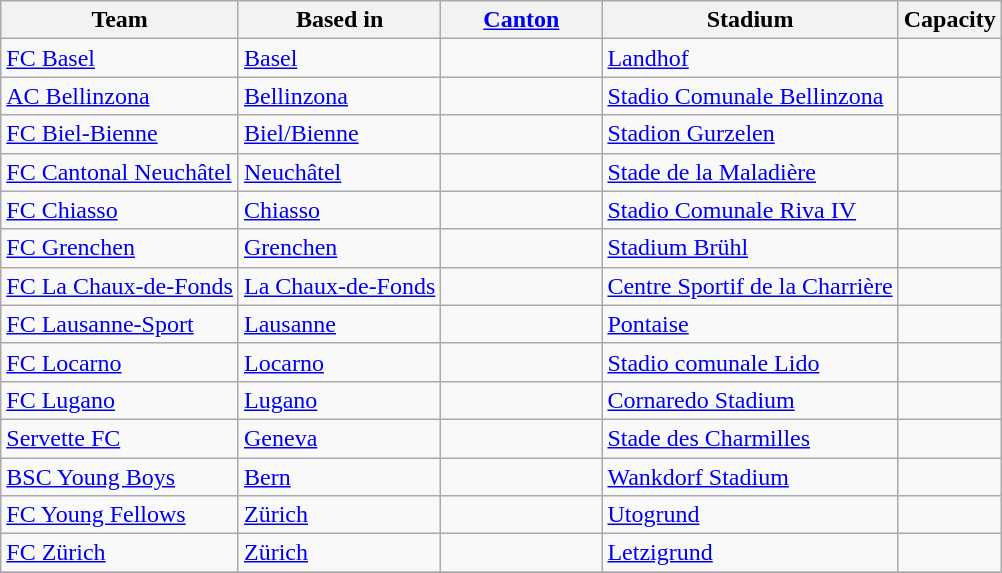<table class="wikitable sortable" style="text-align: left;">
<tr>
<th>Team</th>
<th>Based in</th>
<th width="100"><a href='#'>Canton</a></th>
<th>Stadium</th>
<th>Capacity</th>
</tr>
<tr>
<td><a href='#'>FC Basel</a></td>
<td><a href='#'>Basel</a></td>
<td></td>
<td><a href='#'>Landhof</a></td>
<td></td>
</tr>
<tr>
<td><a href='#'>AC Bellinzona</a></td>
<td><a href='#'>Bellinzona</a></td>
<td></td>
<td><a href='#'>Stadio Comunale Bellinzona</a></td>
<td></td>
</tr>
<tr>
<td><a href='#'>FC Biel-Bienne</a></td>
<td><a href='#'>Biel/Bienne</a></td>
<td></td>
<td><a href='#'>Stadion Gurzelen</a></td>
<td></td>
</tr>
<tr>
<td><a href='#'>FC Cantonal Neuchâtel</a></td>
<td><a href='#'>Neuchâtel</a></td>
<td></td>
<td><a href='#'>Stade de la Maladière</a></td>
<td></td>
</tr>
<tr>
<td><a href='#'>FC Chiasso</a></td>
<td><a href='#'>Chiasso</a></td>
<td></td>
<td><a href='#'>Stadio Comunale Riva IV</a></td>
<td></td>
</tr>
<tr>
<td><a href='#'>FC Grenchen</a></td>
<td><a href='#'>Grenchen</a></td>
<td></td>
<td><a href='#'>Stadium Brühl</a></td>
<td></td>
</tr>
<tr>
<td><a href='#'>FC La Chaux-de-Fonds</a></td>
<td><a href='#'>La Chaux-de-Fonds</a></td>
<td></td>
<td><a href='#'>Centre Sportif de la Charrière</a></td>
<td></td>
</tr>
<tr>
<td><a href='#'>FC Lausanne-Sport</a></td>
<td><a href='#'>Lausanne</a></td>
<td></td>
<td><a href='#'>Pontaise</a></td>
<td></td>
</tr>
<tr>
<td><a href='#'>FC Locarno</a></td>
<td><a href='#'>Locarno</a></td>
<td></td>
<td><a href='#'>Stadio comunale Lido</a></td>
<td></td>
</tr>
<tr>
<td><a href='#'>FC Lugano</a></td>
<td><a href='#'>Lugano</a></td>
<td></td>
<td><a href='#'>Cornaredo Stadium</a></td>
<td></td>
</tr>
<tr>
<td><a href='#'>Servette FC</a></td>
<td><a href='#'>Geneva</a></td>
<td></td>
<td><a href='#'>Stade des Charmilles</a></td>
<td></td>
</tr>
<tr>
<td><a href='#'>BSC Young Boys</a></td>
<td><a href='#'>Bern</a></td>
<td></td>
<td><a href='#'>Wankdorf Stadium</a></td>
<td></td>
</tr>
<tr>
<td><a href='#'>FC Young Fellows</a></td>
<td><a href='#'>Zürich</a></td>
<td></td>
<td><a href='#'>Utogrund</a></td>
<td></td>
</tr>
<tr>
<td><a href='#'>FC Zürich</a></td>
<td><a href='#'>Zürich</a></td>
<td></td>
<td><a href='#'>Letzigrund</a></td>
<td></td>
</tr>
<tr>
</tr>
</table>
